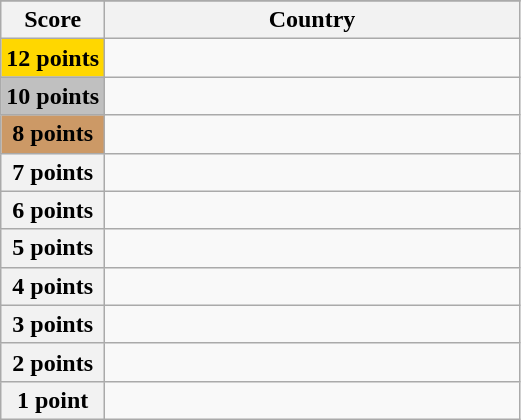<table class="wikitable">
<tr>
</tr>
<tr>
<th scope="col" width="20%">Score</th>
<th scope="col">Country</th>
</tr>
<tr>
<th scope="row" style="background:gold">12 points</th>
<td></td>
</tr>
<tr>
<th scope="row" style="background:silver">10 points</th>
<td></td>
</tr>
<tr>
<th scope="row" style="background:#CC9966">8 points</th>
<td></td>
</tr>
<tr>
<th scope="row">7 points</th>
<td></td>
</tr>
<tr>
<th scope="row">6 points</th>
<td></td>
</tr>
<tr>
<th scope="row">5 points</th>
<td></td>
</tr>
<tr>
<th scope="row">4 points</th>
<td></td>
</tr>
<tr>
<th scope="row">3 points</th>
<td></td>
</tr>
<tr>
<th scope="row">2 points</th>
<td></td>
</tr>
<tr>
<th scope="row">1 point</th>
<td></td>
</tr>
</table>
